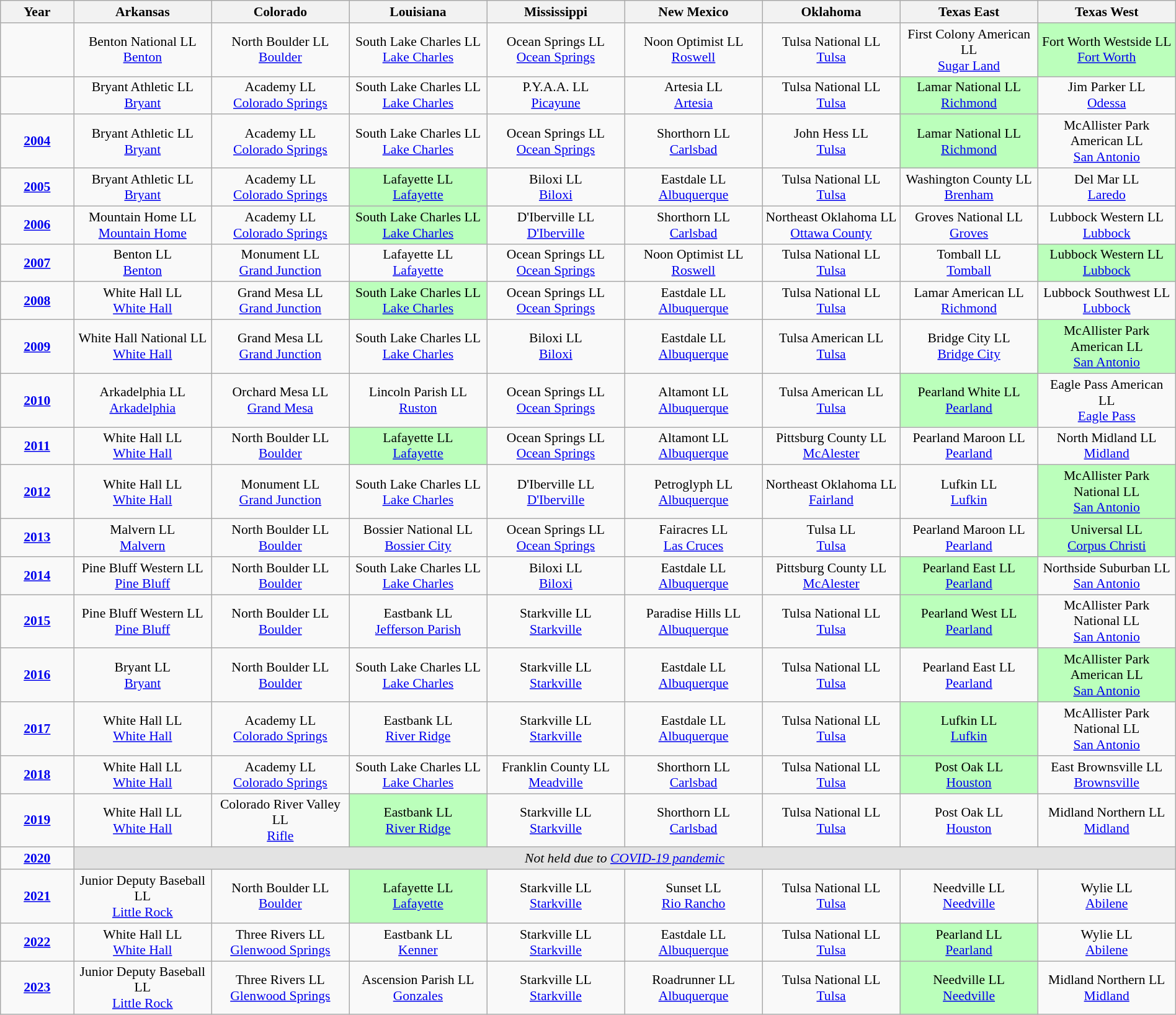<table class="wikitable" width="100%" style="font-size:90%; text-align:center;">
<tr>
<th width="50">Year</th>
<th width="100" align="center"> Arkansas</th>
<th width="100" align="center"> Colorado</th>
<th width="100" align="center"> Louisiana</th>
<th width="100" align="center"> Mississippi</th>
<th width="100" align="center"> New Mexico</th>
<th width="100" align="center"> Oklahoma</th>
<th width="100" align="center"> Texas East</th>
<th width="100" align="center"> Texas West</th>
</tr>
<tr>
<td><strong></strong></td>
<td>Benton National LL<br><a href='#'>Benton</a></td>
<td>North Boulder LL<br><a href='#'>Boulder</a></td>
<td>South Lake Charles LL<br><a href='#'>Lake Charles</a></td>
<td>Ocean Springs LL<br><a href='#'>Ocean Springs</a></td>
<td>Noon Optimist LL<br><a href='#'>Roswell</a></td>
<td>Tulsa National LL<br><a href='#'>Tulsa</a></td>
<td>First Colony American LL<br><a href='#'>Sugar Land</a></td>
<td style="background:#bfb;">Fort Worth Westside LL<br><a href='#'>Fort Worth</a></td>
</tr>
<tr>
<td><strong></strong></td>
<td>Bryant Athletic LL<br><a href='#'>Bryant</a></td>
<td>Academy LL<br><a href='#'>Colorado Springs</a></td>
<td>South Lake Charles LL<br><a href='#'>Lake Charles</a></td>
<td>P.Y.A.A. LL<br><a href='#'>Picayune</a></td>
<td>Artesia LL<br><a href='#'>Artesia</a></td>
<td>Tulsa National LL<br><a href='#'>Tulsa</a></td>
<td style="background:#bfb;">Lamar National LL<br><a href='#'>Richmond</a></td>
<td>Jim Parker LL<br><a href='#'>Odessa</a></td>
</tr>
<tr>
<td><strong><a href='#'>2004</a></strong></td>
<td>Bryant Athletic LL<br><a href='#'>Bryant</a></td>
<td>Academy LL<br><a href='#'>Colorado Springs</a></td>
<td>South Lake Charles LL<br><a href='#'>Lake Charles</a></td>
<td>Ocean Springs LL<br><a href='#'>Ocean Springs</a></td>
<td>Shorthorn LL<br><a href='#'>Carlsbad</a></td>
<td>John Hess LL<br><a href='#'>Tulsa</a></td>
<td style="background:#bfb;">Lamar National LL<br><a href='#'>Richmond</a></td>
<td>McAllister Park American LL<br><a href='#'>San Antonio</a></td>
</tr>
<tr>
<td><strong><a href='#'>2005</a></strong></td>
<td>Bryant Athletic LL<br><a href='#'>Bryant</a></td>
<td>Academy LL<br><a href='#'>Colorado Springs</a></td>
<td style="background:#bfb;">Lafayette LL<br><a href='#'>Lafayette</a></td>
<td>Biloxi LL<br><a href='#'>Biloxi</a></td>
<td>Eastdale LL<br><a href='#'>Albuquerque</a></td>
<td>Tulsa National LL<br><a href='#'>Tulsa</a></td>
<td>Washington County LL<br><a href='#'>Brenham</a></td>
<td>Del Mar LL<br><a href='#'>Laredo</a></td>
</tr>
<tr>
<td><strong><a href='#'>2006</a></strong></td>
<td>Mountain Home LL<br><a href='#'>Mountain Home</a></td>
<td>Academy LL<br><a href='#'>Colorado Springs</a></td>
<td style="background:#bfb;">South Lake Charles LL<br><a href='#'>Lake Charles</a></td>
<td>D'Iberville LL<br><a href='#'>D'Iberville</a></td>
<td>Shorthorn LL<br><a href='#'>Carlsbad</a></td>
<td>Northeast Oklahoma LL<br><a href='#'>Ottawa County</a></td>
<td>Groves National LL<br><a href='#'>Groves</a></td>
<td>Lubbock Western LL<br><a href='#'>Lubbock</a></td>
</tr>
<tr>
<td><strong><a href='#'>2007</a></strong></td>
<td>Benton LL<br><a href='#'>Benton</a></td>
<td>Monument LL<br><a href='#'>Grand Junction</a></td>
<td>Lafayette LL<br><a href='#'>Lafayette</a></td>
<td>Ocean Springs LL<br><a href='#'>Ocean Springs</a></td>
<td>Noon Optimist LL<br><a href='#'>Roswell</a></td>
<td>Tulsa National LL<br><a href='#'>Tulsa</a></td>
<td>Tomball LL<br><a href='#'>Tomball</a></td>
<td style="background:#bfb;">Lubbock Western LL<br><a href='#'>Lubbock</a></td>
</tr>
<tr>
<td><strong><a href='#'>2008</a></strong></td>
<td>White Hall LL<br><a href='#'>White Hall</a></td>
<td>Grand Mesa LL<br><a href='#'>Grand Junction</a></td>
<td style="background:#bfb;">South Lake Charles LL<br><a href='#'>Lake Charles</a></td>
<td>Ocean Springs LL<br><a href='#'>Ocean Springs</a></td>
<td>Eastdale LL<br><a href='#'>Albuquerque</a></td>
<td>Tulsa National LL<br><a href='#'>Tulsa</a></td>
<td>Lamar American LL<br><a href='#'>Richmond</a></td>
<td>Lubbock Southwest LL<br><a href='#'>Lubbock</a></td>
</tr>
<tr>
<td><strong><a href='#'>2009</a></strong></td>
<td>White Hall National LL<br><a href='#'>White Hall</a></td>
<td>Grand Mesa LL<br><a href='#'>Grand Junction</a></td>
<td>South Lake Charles LL<br><a href='#'>Lake Charles</a></td>
<td>Biloxi LL<br><a href='#'>Biloxi</a></td>
<td>Eastdale LL<br><a href='#'>Albuquerque</a></td>
<td>Tulsa American LL<br><a href='#'>Tulsa</a></td>
<td>Bridge City LL<br><a href='#'>Bridge City</a></td>
<td style="background:#bfb;">McAllister Park American LL<br><a href='#'>San Antonio</a></td>
</tr>
<tr>
<td><strong><a href='#'>2010</a></strong></td>
<td>Arkadelphia LL<br><a href='#'>Arkadelphia</a></td>
<td>Orchard Mesa LL<br><a href='#'>Grand Mesa</a></td>
<td>Lincoln Parish LL<br><a href='#'>Ruston</a></td>
<td>Ocean Springs LL<br><a href='#'>Ocean Springs</a></td>
<td>Altamont LL<br><a href='#'>Albuquerque</a></td>
<td>Tulsa American LL<br><a href='#'>Tulsa</a></td>
<td style="background:#bfb;">Pearland White LL<br><a href='#'>Pearland</a></td>
<td>Eagle Pass American LL<br><a href='#'>Eagle Pass</a></td>
</tr>
<tr>
<td><strong><a href='#'>2011</a></strong></td>
<td>White Hall LL<br><a href='#'>White Hall</a></td>
<td>North Boulder LL<br><a href='#'>Boulder</a></td>
<td style="background:#bfb;">Lafayette LL<br><a href='#'>Lafayette</a></td>
<td>Ocean Springs LL<br><a href='#'>Ocean Springs</a></td>
<td>Altamont LL<br><a href='#'>Albuquerque</a></td>
<td>Pittsburg County LL<br><a href='#'>McAlester</a></td>
<td>Pearland Maroon LL<br><a href='#'>Pearland</a></td>
<td>North Midland LL<br><a href='#'>Midland</a></td>
</tr>
<tr>
<td><strong><a href='#'>2012</a></strong></td>
<td>White Hall LL<br><a href='#'>White Hall</a></td>
<td>Monument LL<br><a href='#'>Grand Junction</a></td>
<td>South Lake Charles LL<br><a href='#'>Lake Charles</a></td>
<td>D'Iberville LL<br><a href='#'>D'Iberville</a></td>
<td>Petroglyph LL<br><a href='#'>Albuquerque</a></td>
<td>Northeast Oklahoma LL<br><a href='#'>Fairland</a></td>
<td>Lufkin LL<br><a href='#'>Lufkin</a></td>
<td style="background:#bfb;">McAllister Park National LL<br><a href='#'>San Antonio</a></td>
</tr>
<tr>
<td><strong><a href='#'>2013</a></strong></td>
<td>Malvern LL<br><a href='#'>Malvern</a></td>
<td>North Boulder LL<br><a href='#'>Boulder</a></td>
<td>Bossier National LL<br><a href='#'>Bossier City</a></td>
<td>Ocean Springs LL<br><a href='#'>Ocean Springs</a></td>
<td>Fairacres LL<br><a href='#'>Las Cruces</a></td>
<td>Tulsa LL<br><a href='#'>Tulsa</a></td>
<td>Pearland Maroon LL<br><a href='#'>Pearland</a></td>
<td style="background:#bfb;">Universal LL<br><a href='#'>Corpus Christi</a></td>
</tr>
<tr>
<td><strong><a href='#'>2014</a></strong></td>
<td>Pine Bluff Western LL<br><a href='#'>Pine Bluff</a></td>
<td>North Boulder LL<br><a href='#'>Boulder</a></td>
<td>South Lake Charles LL<br><a href='#'>Lake Charles</a></td>
<td>Biloxi LL<br><a href='#'>Biloxi</a></td>
<td>Eastdale LL<br><a href='#'>Albuquerque</a></td>
<td>Pittsburg County LL<br><a href='#'>McAlester</a></td>
<td style="background:#bfb;">Pearland East LL<br><a href='#'>Pearland</a></td>
<td>Northside Suburban LL<br><a href='#'>San Antonio</a></td>
</tr>
<tr>
<td><strong><a href='#'>2015</a></strong></td>
<td>Pine Bluff Western LL<br><a href='#'>Pine Bluff</a></td>
<td>North Boulder LL<br><a href='#'>Boulder</a></td>
<td>Eastbank LL<br><a href='#'>Jefferson Parish</a></td>
<td>Starkville LL<br><a href='#'>Starkville</a></td>
<td>Paradise Hills LL<br><a href='#'>Albuquerque</a></td>
<td>Tulsa National LL<br><a href='#'>Tulsa</a></td>
<td style="background:#bfb;">Pearland West LL<br><a href='#'>Pearland</a></td>
<td>McAllister Park National LL<br><a href='#'>San Antonio</a></td>
</tr>
<tr>
<td><strong><a href='#'>2016</a></strong></td>
<td>Bryant LL<br><a href='#'>Bryant</a></td>
<td>North Boulder LL<br><a href='#'>Boulder</a></td>
<td>South Lake Charles LL<br><a href='#'>Lake Charles</a></td>
<td>Starkville LL<br><a href='#'>Starkville</a></td>
<td>Eastdale LL<br><a href='#'>Albuquerque</a></td>
<td>Tulsa National LL<br><a href='#'>Tulsa</a></td>
<td>Pearland East LL<br><a href='#'>Pearland</a></td>
<td style="background:#bfb;">McAllister Park American LL<br><a href='#'>San Antonio</a></td>
</tr>
<tr>
<td><strong><a href='#'>2017</a></strong></td>
<td>White Hall LL<br><a href='#'>White Hall</a></td>
<td>Academy LL<br><a href='#'>Colorado Springs</a></td>
<td>Eastbank LL<br><a href='#'>River Ridge</a></td>
<td>Starkville LL<br><a href='#'>Starkville</a></td>
<td>Eastdale LL<br><a href='#'>Albuquerque</a></td>
<td>Tulsa National LL<br><a href='#'>Tulsa</a></td>
<td style="background:#bfb;">Lufkin LL<br><a href='#'>Lufkin</a></td>
<td>McAllister Park National LL<br><a href='#'>San Antonio</a></td>
</tr>
<tr>
<td><strong><a href='#'>2018</a></strong></td>
<td>White Hall LL<br><a href='#'>White Hall</a></td>
<td>Academy LL<br><a href='#'>Colorado Springs</a></td>
<td>South Lake Charles LL<br> <a href='#'>Lake Charles</a></td>
<td>Franklin County LL<br><a href='#'>Meadville</a></td>
<td>Shorthorn LL<br><a href='#'>Carlsbad</a></td>
<td>Tulsa National LL<br> <a href='#'>Tulsa</a></td>
<td style="background:#bfb;">Post Oak LL<br> <a href='#'>Houston</a></td>
<td>East Brownsville LL<br> <a href='#'>Brownsville</a></td>
</tr>
<tr>
<td><strong><a href='#'>2019</a></strong></td>
<td>White Hall LL<br><a href='#'>White Hall</a></td>
<td>Colorado River Valley LL<br><a href='#'>Rifle</a></td>
<td style="background:#bfb;">Eastbank LL<br><a href='#'>River Ridge</a></td>
<td>Starkville LL<br><a href='#'>Starkville</a></td>
<td>Shorthorn LL<br><a href='#'>Carlsbad</a></td>
<td>Tulsa National LL<br> <a href='#'>Tulsa</a></td>
<td>Post Oak LL<br> <a href='#'>Houston</a></td>
<td>Midland Northern LL<br> <a href='#'>Midland</a></td>
</tr>
<tr>
<td><strong><a href='#'>2020</a></strong></td>
<td colspan=8; style="background:#e3e3e3;"><em>Not held due to <a href='#'>COVID-19 pandemic</a></em></td>
</tr>
<tr>
<td><strong><a href='#'>2021</a></strong></td>
<td>Junior Deputy Baseball LL<br><a href='#'>Little Rock</a></td>
<td>North Boulder LL<br><a href='#'>Boulder</a></td>
<td style="background:#bfb;">Lafayette LL<br><a href='#'>Lafayette</a></td>
<td>Starkville LL<br><a href='#'>Starkville</a></td>
<td>Sunset LL<br><a href='#'>Rio Rancho</a></td>
<td>Tulsa National LL<br> <a href='#'>Tulsa</a></td>
<td>Needville LL<br> <a href='#'>Needville</a></td>
<td>Wylie LL<br> <a href='#'>Abilene</a></td>
</tr>
<tr>
<td><strong><a href='#'>2022</a></strong></td>
<td>White Hall LL<br><a href='#'>White Hall</a></td>
<td>Three Rivers LL<br><a href='#'>Glenwood Springs</a></td>
<td>Eastbank LL<br><a href='#'>Kenner</a></td>
<td>Starkville LL<br><a href='#'>Starkville</a></td>
<td>Eastdale LL<br><a href='#'>Albuquerque</a></td>
<td>Tulsa National LL<br> <a href='#'>Tulsa</a></td>
<td style="background:#bfb;">Pearland LL<br> <a href='#'>Pearland</a></td>
<td>Wylie LL<br> <a href='#'>Abilene</a></td>
</tr>
<tr>
<td><strong><a href='#'>2023</a></strong></td>
<td>Junior Deputy Baseball LL<br><a href='#'>Little Rock</a></td>
<td>Three Rivers LL<br><a href='#'>Glenwood Springs</a></td>
<td>Ascension Parish LL<br><a href='#'>Gonzales</a></td>
<td>Starkville LL<br><a href='#'>Starkville</a></td>
<td>Roadrunner LL<br><a href='#'>Albuquerque</a></td>
<td>Tulsa National LL<br> <a href='#'>Tulsa</a></td>
<td style="background:#bfb;">Needville LL<br> <a href='#'>Needville</a></td>
<td>Midland Northern LL<br> <a href='#'>Midland</a></td>
</tr>
</table>
